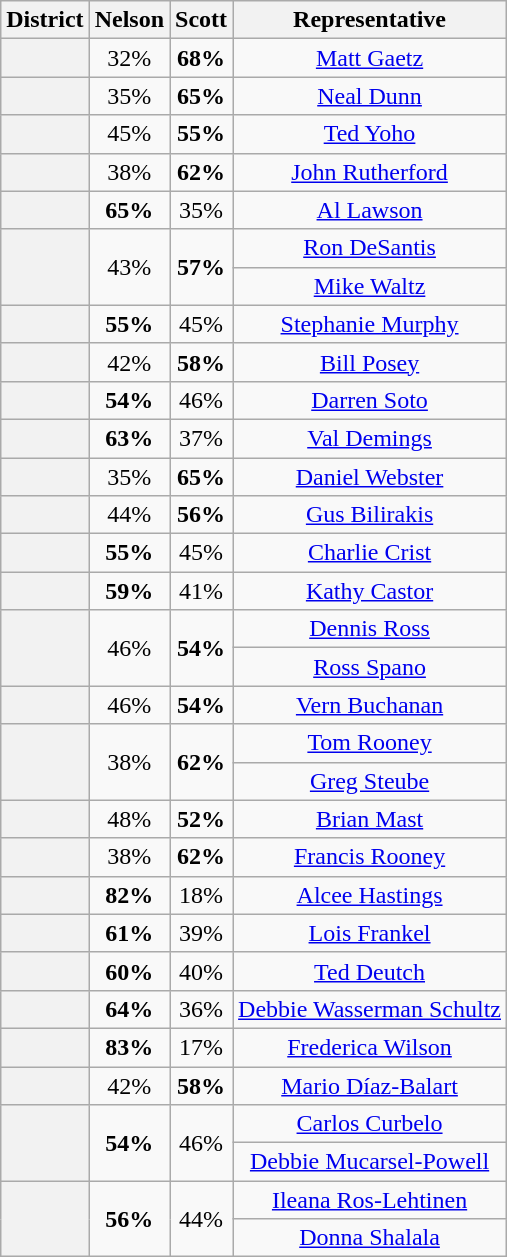<table class=wikitable>
<tr>
<th>District</th>
<th>Nelson</th>
<th>Scott</th>
<th>Representative</th>
</tr>
<tr align=center>
<th></th>
<td>32%</td>
<td><strong>68%</strong></td>
<td><a href='#'>Matt Gaetz</a></td>
</tr>
<tr align=center>
<th></th>
<td>35%</td>
<td><strong>65%</strong></td>
<td><a href='#'>Neal Dunn</a></td>
</tr>
<tr align=center>
<th></th>
<td>45%</td>
<td><strong>55%</strong></td>
<td><a href='#'>Ted Yoho</a></td>
</tr>
<tr align=center>
<th></th>
<td>38%</td>
<td><strong>62%</strong></td>
<td><a href='#'>John Rutherford</a></td>
</tr>
<tr align=center>
<th></th>
<td><strong>65%</strong></td>
<td>35%</td>
<td><a href='#'>Al Lawson</a></td>
</tr>
<tr align=center>
<th rowspan=2 ></th>
<td rowspan=2>43%</td>
<td rowspan=2><strong>57%</strong></td>
<td><a href='#'>Ron DeSantis</a></td>
</tr>
<tr align=center>
<td><a href='#'>Mike Waltz</a></td>
</tr>
<tr align=center>
<th></th>
<td><strong>55%</strong></td>
<td>45%</td>
<td><a href='#'>Stephanie Murphy</a></td>
</tr>
<tr align=center>
<th></th>
<td>42%</td>
<td><strong>58%</strong></td>
<td><a href='#'>Bill Posey</a></td>
</tr>
<tr align=center>
<th></th>
<td><strong>54%</strong></td>
<td>46%</td>
<td><a href='#'>Darren Soto</a></td>
</tr>
<tr align=center>
<th></th>
<td><strong>63%</strong></td>
<td>37%</td>
<td><a href='#'>Val Demings</a></td>
</tr>
<tr align=center>
<th></th>
<td>35%</td>
<td><strong>65%</strong></td>
<td><a href='#'>Daniel Webster</a></td>
</tr>
<tr align=center>
<th></th>
<td>44%</td>
<td><strong>56%</strong></td>
<td><a href='#'>Gus Bilirakis</a></td>
</tr>
<tr align=center>
<th></th>
<td><strong>55%</strong></td>
<td>45%</td>
<td><a href='#'>Charlie Crist</a></td>
</tr>
<tr align=center>
<th></th>
<td><strong>59%</strong></td>
<td>41%</td>
<td><a href='#'>Kathy Castor</a></td>
</tr>
<tr align=center>
<th rowspan=2 ></th>
<td rowspan=2>46%</td>
<td rowspan=2><strong>54%</strong></td>
<td><a href='#'>Dennis Ross</a></td>
</tr>
<tr align=center>
<td><a href='#'>Ross Spano</a></td>
</tr>
<tr align=center>
<th></th>
<td>46%</td>
<td><strong>54%</strong></td>
<td><a href='#'>Vern Buchanan</a></td>
</tr>
<tr align=center>
<th rowspan=2 ></th>
<td rowspan=2>38%</td>
<td rowspan=2><strong>62%</strong></td>
<td><a href='#'>Tom Rooney</a></td>
</tr>
<tr align=center>
<td><a href='#'>Greg Steube</a></td>
</tr>
<tr align=center>
<th></th>
<td>48%</td>
<td><strong>52%</strong></td>
<td><a href='#'>Brian Mast</a></td>
</tr>
<tr align=center>
<th></th>
<td>38%</td>
<td><strong>62%</strong></td>
<td><a href='#'>Francis Rooney</a></td>
</tr>
<tr align=center>
<th></th>
<td><strong>82%</strong></td>
<td>18%</td>
<td><a href='#'>Alcee Hastings</a></td>
</tr>
<tr align=center>
<th></th>
<td><strong>61%</strong></td>
<td>39%</td>
<td><a href='#'>Lois Frankel</a></td>
</tr>
<tr align=center>
<th></th>
<td><strong>60%</strong></td>
<td>40%</td>
<td><a href='#'>Ted Deutch</a></td>
</tr>
<tr align=center>
<th></th>
<td><strong>64%</strong></td>
<td>36%</td>
<td><a href='#'>Debbie Wasserman Schultz</a></td>
</tr>
<tr align=center>
<th></th>
<td><strong>83%</strong></td>
<td>17%</td>
<td><a href='#'>Frederica Wilson</a></td>
</tr>
<tr align=center>
<th></th>
<td>42%</td>
<td><strong>58%</strong></td>
<td><a href='#'>Mario Díaz-Balart</a></td>
</tr>
<tr align=center>
<th rowspan=2 ></th>
<td rowspan=2><strong>54%</strong></td>
<td rowspan=2>46%</td>
<td><a href='#'>Carlos Curbelo</a></td>
</tr>
<tr align=center>
<td><a href='#'>Debbie Mucarsel-Powell</a></td>
</tr>
<tr align=center>
<th rowspan=2 ></th>
<td rowspan=2><strong>56%</strong></td>
<td rowspan=2>44%</td>
<td><a href='#'>Ileana Ros-Lehtinen</a></td>
</tr>
<tr align=center>
<td><a href='#'>Donna Shalala</a></td>
</tr>
</table>
